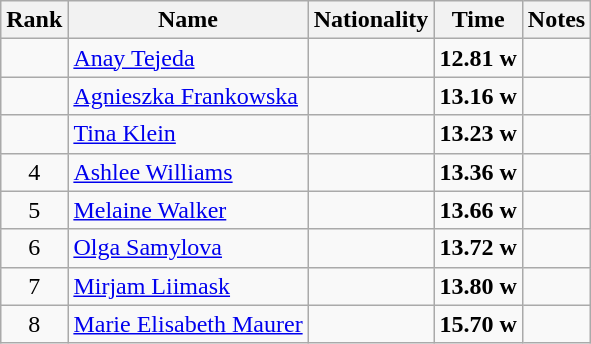<table class="wikitable sortable" style="text-align:center">
<tr>
<th>Rank</th>
<th>Name</th>
<th>Nationality</th>
<th>Time</th>
<th>Notes</th>
</tr>
<tr>
<td></td>
<td align=left><a href='#'>Anay Tejeda</a></td>
<td align=left></td>
<td><strong>12.81</strong> <strong>w</strong></td>
<td></td>
</tr>
<tr>
<td></td>
<td align=left><a href='#'>Agnieszka Frankowska</a></td>
<td align=left></td>
<td><strong>13.16</strong> <strong>w</strong></td>
<td></td>
</tr>
<tr>
<td></td>
<td align=left><a href='#'>Tina Klein</a></td>
<td align=left></td>
<td><strong>13.23</strong> <strong>w</strong></td>
<td></td>
</tr>
<tr>
<td>4</td>
<td align=left><a href='#'>Ashlee Williams</a></td>
<td align=left></td>
<td><strong>13.36</strong> <strong>w</strong></td>
<td></td>
</tr>
<tr>
<td>5</td>
<td align=left><a href='#'>Melaine Walker</a></td>
<td align=left></td>
<td><strong>13.66</strong> <strong>w</strong></td>
<td></td>
</tr>
<tr>
<td>6</td>
<td align=left><a href='#'>Olga Samylova</a></td>
<td align=left></td>
<td><strong>13.72</strong> <strong>w</strong></td>
<td></td>
</tr>
<tr>
<td>7</td>
<td align=left><a href='#'>Mirjam Liimask</a></td>
<td align=left></td>
<td><strong>13.80</strong> <strong>w</strong></td>
<td></td>
</tr>
<tr>
<td>8</td>
<td align=left><a href='#'>Marie Elisabeth Maurer</a></td>
<td align=left></td>
<td><strong>15.70</strong> <strong>w</strong></td>
<td></td>
</tr>
</table>
